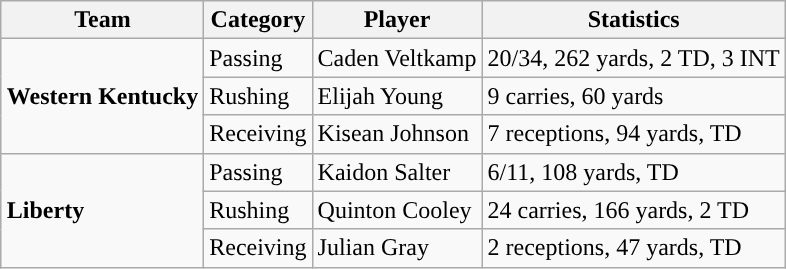<table class="wikitable" style="float: right;">
<tr>
<th>Team</th>
<th>Category</th>
<th>Player</th>
<th>Statistics</th>
</tr>
<tr>
<td rowspan=3><strong>Western Kentucky</strong></td>
<td>Passing</td>
<td>Caden Veltkamp</td>
<td>20/34, 262 yards, 2 TD, 3 INT</td>
</tr>
<tr>
<td>Rushing</td>
<td>Elijah Young</td>
<td>9 carries, 60 yards</td>
</tr>
<tr>
<td>Receiving</td>
<td>Kisean Johnson</td>
<td>7 receptions, 94 yards, TD</td>
</tr>
<tr>
<td rowspan=3><strong>Liberty</strong></td>
<td>Passing</td>
<td>Kaidon Salter</td>
<td>6/11, 108 yards, TD</td>
</tr>
<tr>
<td>Rushing</td>
<td>Quinton Cooley</td>
<td>24 carries, 166 yards, 2 TD</td>
</tr>
<tr>
<td>Receiving</td>
<td>Julian Gray</td>
<td>2 receptions, 47 yards, TD</td>
</tr>
</table>
